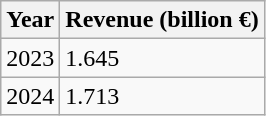<table class="wikitable">
<tr>
<th>Year</th>
<th>Revenue (billion €)</th>
</tr>
<tr>
<td>2023</td>
<td>1.645</td>
</tr>
<tr>
<td>2024</td>
<td>1.713</td>
</tr>
</table>
